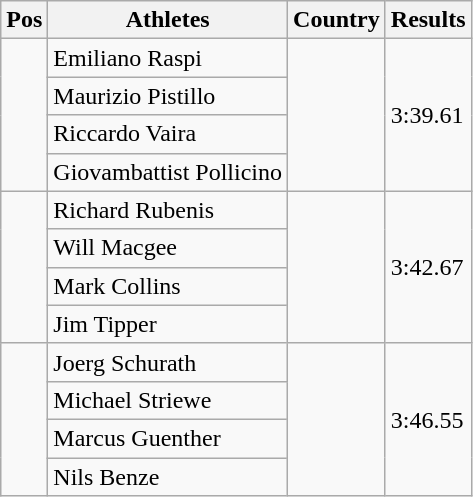<table class="wikitable">
<tr>
<th>Pos</th>
<th>Athletes</th>
<th>Country</th>
<th>Results</th>
</tr>
<tr>
<td rowspan="4"></td>
<td>Emiliano Raspi</td>
<td rowspan="4"></td>
<td rowspan="4">3:39.61</td>
</tr>
<tr>
<td>Maurizio Pistillo</td>
</tr>
<tr>
<td>Riccardo Vaira</td>
</tr>
<tr>
<td>Giovambattist Pollicino</td>
</tr>
<tr>
<td rowspan="4"></td>
<td>Richard Rubenis</td>
<td rowspan="4"></td>
<td rowspan="4">3:42.67</td>
</tr>
<tr>
<td>Will Macgee</td>
</tr>
<tr>
<td>Mark Collins</td>
</tr>
<tr>
<td>Jim Tipper</td>
</tr>
<tr>
<td rowspan="4"></td>
<td>Joerg Schurath</td>
<td rowspan="4"></td>
<td rowspan="4">3:46.55</td>
</tr>
<tr>
<td>Michael Striewe</td>
</tr>
<tr>
<td>Marcus Guenther</td>
</tr>
<tr>
<td>Nils Benze</td>
</tr>
</table>
